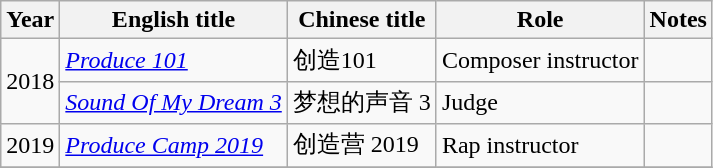<table class="wikitable">
<tr>
<th>Year</th>
<th>English title</th>
<th>Chinese title</th>
<th>Role</th>
<th>Notes</th>
</tr>
<tr>
<td rowspan=2>2018</td>
<td><em><a href='#'>Produce 101</a></em></td>
<td>创造101</td>
<td>Composer instructor</td>
<td></td>
</tr>
<tr>
<td><em><a href='#'>Sound Of My Dream 3</a></em></td>
<td>梦想的声音 3</td>
<td>Judge</td>
<td></td>
</tr>
<tr>
<td>2019</td>
<td><em><a href='#'>Produce Camp 2019</a></em></td>
<td>创造营 2019</td>
<td>Rap instructor</td>
<td></td>
</tr>
<tr>
</tr>
</table>
